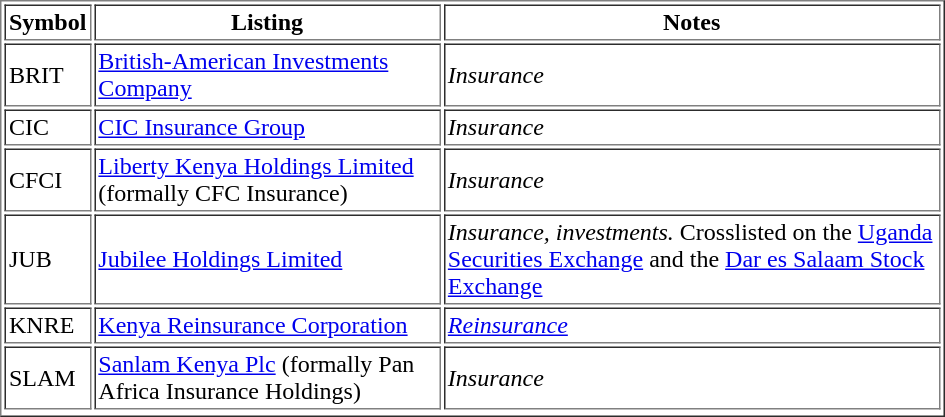<table border="1" cellpadding="2">
<tr>
<th width="50">Symbol</th>
<th width="225">Listing</th>
<th width="325">Notes</th>
</tr>
<tr>
<td>BRIT</td>
<td><a href='#'>British-American Investments Company</a></td>
<td><em>Insurance</em></td>
</tr>
<tr>
<td>CIC</td>
<td><a href='#'>CIC Insurance Group</a></td>
<td><em>Insurance</em></td>
</tr>
<tr>
<td>CFCI</td>
<td><a href='#'>Liberty Kenya Holdings Limited</a> (formally CFC Insurance)</td>
<td><em>Insurance</em></td>
</tr>
<tr>
<td>JUB</td>
<td><a href='#'>Jubilee Holdings Limited</a></td>
<td><em>Insurance, investments. </em>Crosslisted on the <a href='#'>Uganda Securities Exchange</a> and the <a href='#'>Dar es Salaam Stock Exchange</a></td>
</tr>
<tr>
<td>KNRE</td>
<td><a href='#'>Kenya Reinsurance Corporation</a></td>
<td><em><a href='#'>Reinsurance</a></em></td>
</tr>
<tr>
<td>SLAM</td>
<td><a href='#'>Sanlam Kenya Plc</a> (formally Pan Africa Insurance Holdings)</td>
<td><em>Insurance</em></td>
</tr>
<tr>
</tr>
</table>
